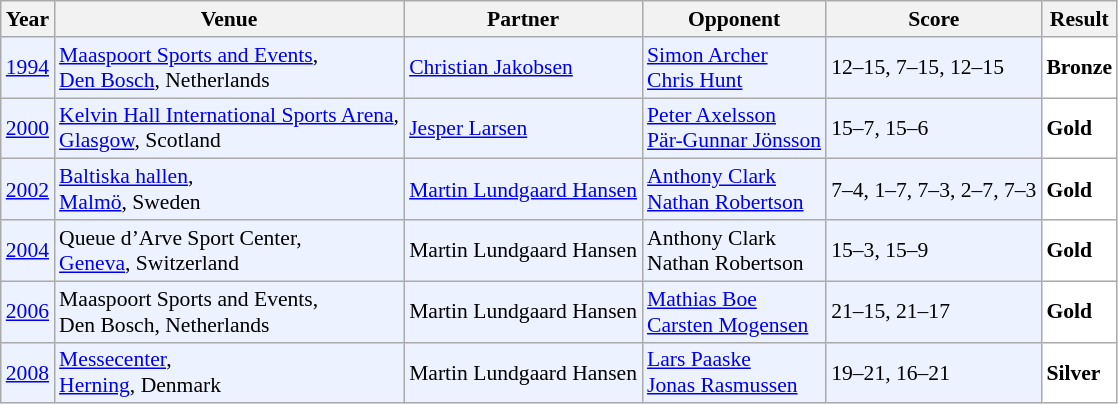<table class="sortable wikitable" style="font-size: 90%;">
<tr>
<th>Year</th>
<th>Venue</th>
<th>Partner</th>
<th>Opponent</th>
<th>Score</th>
<th>Result</th>
</tr>
<tr style="background:#ECF2FF">
<td align="center"><a href='#'>1994</a></td>
<td align="left"><a href='#'>Maaspoort Sports and Events</a>,<br><a href='#'>Den Bosch</a>, Netherlands</td>
<td align="left"> <a href='#'>Christian Jakobsen</a></td>
<td align="left"> <a href='#'>Simon Archer</a><br> <a href='#'>Chris Hunt</a></td>
<td align="left">12–15, 7–15, 12–15</td>
<td style="text-align:left; background:white"> <strong>Bronze</strong></td>
</tr>
<tr style="background:#ECF2FF">
<td align="center"><a href='#'>2000</a></td>
<td align="left"><a href='#'>Kelvin Hall International Sports Arena</a>,<br><a href='#'>Glasgow</a>, Scotland</td>
<td align="left"> <a href='#'>Jesper Larsen</a></td>
<td align="left"> <a href='#'>Peter Axelsson</a><br> <a href='#'>Pär-Gunnar Jönsson</a></td>
<td align="left">15–7, 15–6</td>
<td style="text-align:left; background:white"> <strong>Gold</strong></td>
</tr>
<tr style="background:#ECF2FF">
<td align="center"><a href='#'>2002</a></td>
<td align="left"><a href='#'>Baltiska hallen</a>,<br><a href='#'>Malmö</a>, Sweden</td>
<td align="left"> <a href='#'>Martin Lundgaard Hansen</a></td>
<td align="left"> <a href='#'>Anthony Clark</a><br> <a href='#'>Nathan Robertson</a></td>
<td align="left">7–4, 1–7, 7–3, 2–7, 7–3</td>
<td style="text-align:left; background:white"> <strong>Gold</strong></td>
</tr>
<tr style="background:#ECF2FF">
<td align="center"><a href='#'>2004</a></td>
<td align="left">Queue d’Arve Sport Center,<br><a href='#'>Geneva</a>, Switzerland</td>
<td align="left"> Martin Lundgaard Hansen</td>
<td align="left"> Anthony Clark<br> Nathan Robertson</td>
<td align="left">15–3, 15–9</td>
<td style="text-align:left; background:white"> <strong>Gold</strong></td>
</tr>
<tr style="background:#ECF2FF">
<td align="center"><a href='#'>2006</a></td>
<td align="left">Maaspoort Sports and Events,<br>Den Bosch, Netherlands</td>
<td align="left"> Martin Lundgaard Hansen</td>
<td align="left"> <a href='#'>Mathias Boe</a><br> <a href='#'>Carsten Mogensen</a></td>
<td align="left">21–15, 21–17</td>
<td style="text-align:left; background:white"> <strong>Gold</strong></td>
</tr>
<tr style="background:#ECF2FF">
<td align="center"><a href='#'>2008</a></td>
<td align="left"><a href='#'>Messecenter</a>,<br><a href='#'>Herning</a>, Denmark</td>
<td align="left"> Martin Lundgaard Hansen</td>
<td align="left"> <a href='#'>Lars Paaske</a><br> <a href='#'>Jonas Rasmussen</a></td>
<td align="left">19–21, 16–21</td>
<td style="text-align:left; background:white"> <strong>Silver</strong></td>
</tr>
</table>
